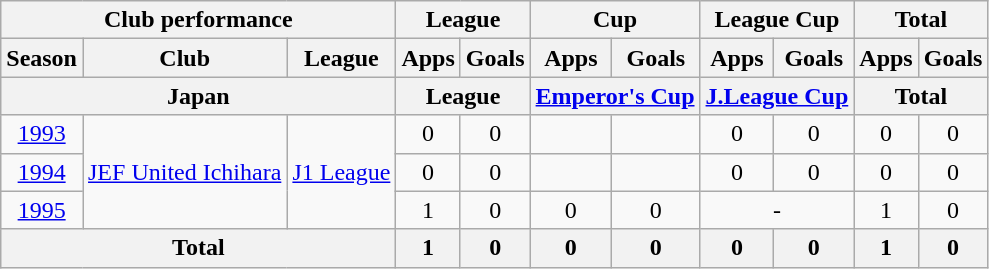<table class="wikitable" style="text-align:center;">
<tr>
<th colspan=3>Club performance</th>
<th colspan=2>League</th>
<th colspan=2>Cup</th>
<th colspan=2>League Cup</th>
<th colspan=2>Total</th>
</tr>
<tr>
<th>Season</th>
<th>Club</th>
<th>League</th>
<th>Apps</th>
<th>Goals</th>
<th>Apps</th>
<th>Goals</th>
<th>Apps</th>
<th>Goals</th>
<th>Apps</th>
<th>Goals</th>
</tr>
<tr>
<th colspan=3>Japan</th>
<th colspan=2>League</th>
<th colspan=2><a href='#'>Emperor's Cup</a></th>
<th colspan=2><a href='#'>J.League Cup</a></th>
<th colspan=2>Total</th>
</tr>
<tr>
<td><a href='#'>1993</a></td>
<td rowspan="3"><a href='#'>JEF United Ichihara</a></td>
<td rowspan="3"><a href='#'>J1 League</a></td>
<td>0</td>
<td>0</td>
<td></td>
<td></td>
<td>0</td>
<td>0</td>
<td>0</td>
<td>0</td>
</tr>
<tr>
<td><a href='#'>1994</a></td>
<td>0</td>
<td>0</td>
<td></td>
<td></td>
<td>0</td>
<td>0</td>
<td>0</td>
<td>0</td>
</tr>
<tr>
<td><a href='#'>1995</a></td>
<td>1</td>
<td>0</td>
<td>0</td>
<td>0</td>
<td colspan="2">-</td>
<td>1</td>
<td>0</td>
</tr>
<tr>
<th colspan=3>Total</th>
<th>1</th>
<th>0</th>
<th>0</th>
<th>0</th>
<th>0</th>
<th>0</th>
<th>1</th>
<th>0</th>
</tr>
</table>
